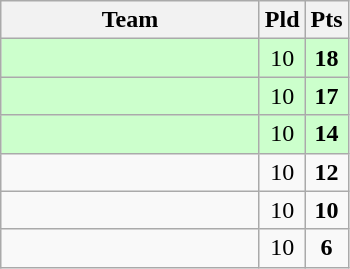<table class="wikitable" style="text-align: center;">
<tr>
<th width=165>Team</th>
<th width=20>Pld</th>
<th width=20>Pts</th>
</tr>
<tr bgcolor="#ccffcc">
<td align="left"></td>
<td>10</td>
<td><strong>18</strong></td>
</tr>
<tr bgcolor="#ccffcc">
<td align="left"></td>
<td>10</td>
<td><strong>17</strong></td>
</tr>
<tr bgcolor="#ccffcc">
<td align="left"></td>
<td>10</td>
<td><strong>14</strong></td>
</tr>
<tr>
<td align="left"></td>
<td>10</td>
<td><strong>12</strong></td>
</tr>
<tr>
<td align="left"></td>
<td>10</td>
<td><strong>10</strong></td>
</tr>
<tr>
<td align="left"></td>
<td>10</td>
<td><strong>6</strong></td>
</tr>
</table>
